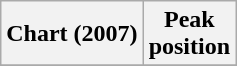<table class="wikitable plainrowheaders">
<tr>
<th scope="col">Chart (2007)</th>
<th scope="col">Peak<br>position</th>
</tr>
<tr>
</tr>
</table>
